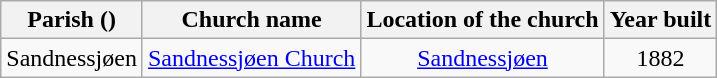<table class="wikitable" style="text-align:center">
<tr>
<th>Parish ()</th>
<th>Church name</th>
<th>Location of the church</th>
<th>Year built</th>
</tr>
<tr>
<td rowspan="1">Sandnessjøen</td>
<td><a href='#'>Sandnessjøen Church</a></td>
<td><a href='#'>Sandnessjøen</a></td>
<td>1882</td>
</tr>
</table>
